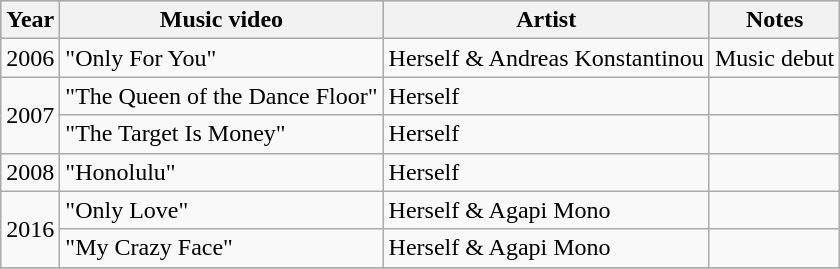<table class="wikitable">
<tr style="background:#b0c4de; text-align:center;">
<th>Year</th>
<th>Music video</th>
<th>Artist</th>
<th>Notes</th>
</tr>
<tr>
<td>2006</td>
<td>"Only For You"</td>
<td>Herself & Andreas Konstantinou</td>
<td>Music debut</td>
</tr>
<tr>
<td rowspan="2">2007</td>
<td>"The Queen of the Dance Floor"</td>
<td>Herself</td>
<td></td>
</tr>
<tr>
<td>"The Target Is Money"</td>
<td>Herself</td>
<td></td>
</tr>
<tr>
<td>2008</td>
<td>"Honolulu"</td>
<td>Herself</td>
<td></td>
</tr>
<tr>
<td rowspan="2">2016</td>
<td>"Only Love"</td>
<td>Herself & Agapi Mono</td>
<td></td>
</tr>
<tr>
<td>"My Crazy Face"</td>
<td>Herself & Agapi Mono</td>
<td></td>
</tr>
<tr>
</tr>
</table>
